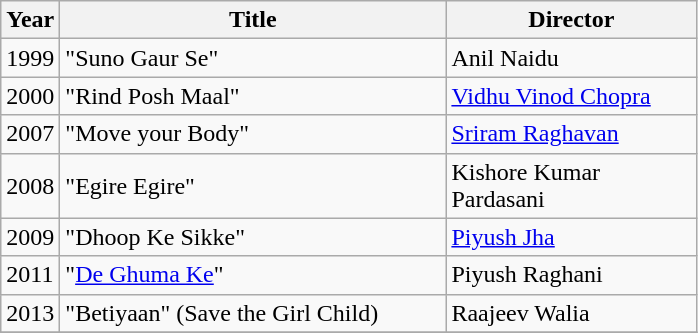<table class="wikitable">
<tr>
<th>Year</th>
<th style="width:250px;">Title</th>
<th style="width:160px;">Director</th>
</tr>
<tr>
<td>1999</td>
<td>"Suno Gaur Se"</td>
<td>Anil Naidu</td>
</tr>
<tr>
<td>2000</td>
<td>"Rind Posh Maal"</td>
<td><a href='#'>Vidhu Vinod Chopra</a></td>
</tr>
<tr>
<td>2007</td>
<td>"Move your Body"</td>
<td><a href='#'>Sriram Raghavan</a></td>
</tr>
<tr>
<td>2008</td>
<td>"Egire Egire"</td>
<td>Kishore Kumar Pardasani</td>
</tr>
<tr>
<td>2009</td>
<td>"Dhoop Ke Sikke"</td>
<td><a href='#'>Piyush Jha</a></td>
</tr>
<tr>
<td>2011</td>
<td>"<a href='#'>De Ghuma Ke</a>"</td>
<td>Piyush Raghani</td>
</tr>
<tr>
<td>2013</td>
<td>"Betiyaan" (Save the Girl Child)</td>
<td>Raajeev Walia</td>
</tr>
<tr>
</tr>
</table>
